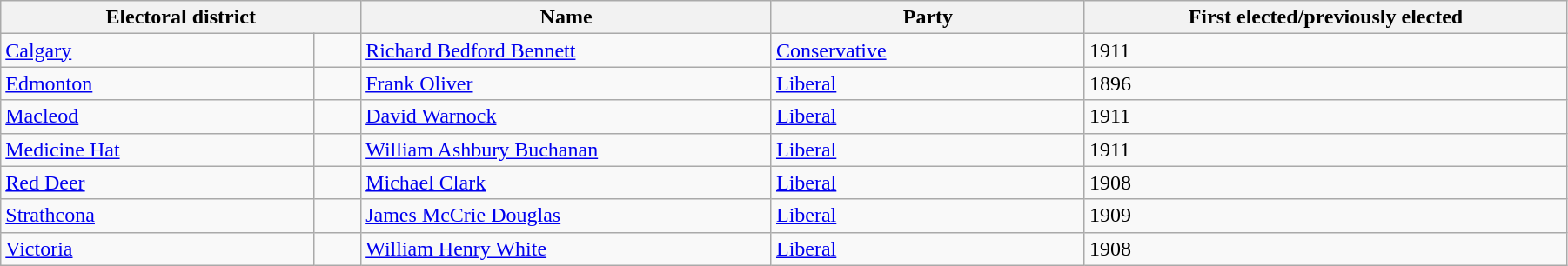<table class="wikitable" width=95%>
<tr>
<th colspan=2 width=23%>Electoral district</th>
<th>Name</th>
<th width=20%>Party</th>
<th>First elected/previously elected</th>
</tr>
<tr>
<td width=20%><a href='#'>Calgary</a></td>
<td></td>
<td><a href='#'>Richard Bedford Bennett</a></td>
<td><a href='#'>Conservative</a></td>
<td>1911</td>
</tr>
<tr>
<td><a href='#'>Edmonton</a></td>
<td></td>
<td><a href='#'>Frank Oliver</a></td>
<td><a href='#'>Liberal</a></td>
<td>1896</td>
</tr>
<tr>
<td><a href='#'>Macleod</a></td>
<td></td>
<td><a href='#'>David Warnock</a></td>
<td><a href='#'>Liberal</a></td>
<td>1911</td>
</tr>
<tr>
<td><a href='#'>Medicine Hat</a></td>
<td></td>
<td><a href='#'>William Ashbury Buchanan</a></td>
<td><a href='#'>Liberal</a></td>
<td>1911</td>
</tr>
<tr>
<td><a href='#'>Red Deer</a></td>
<td></td>
<td><a href='#'>Michael Clark</a></td>
<td><a href='#'>Liberal</a></td>
<td>1908</td>
</tr>
<tr>
<td><a href='#'>Strathcona</a></td>
<td></td>
<td><a href='#'>James McCrie Douglas</a></td>
<td><a href='#'>Liberal</a></td>
<td>1909</td>
</tr>
<tr>
<td><a href='#'>Victoria</a></td>
<td></td>
<td><a href='#'>William Henry White</a></td>
<td><a href='#'>Liberal</a></td>
<td>1908</td>
</tr>
</table>
